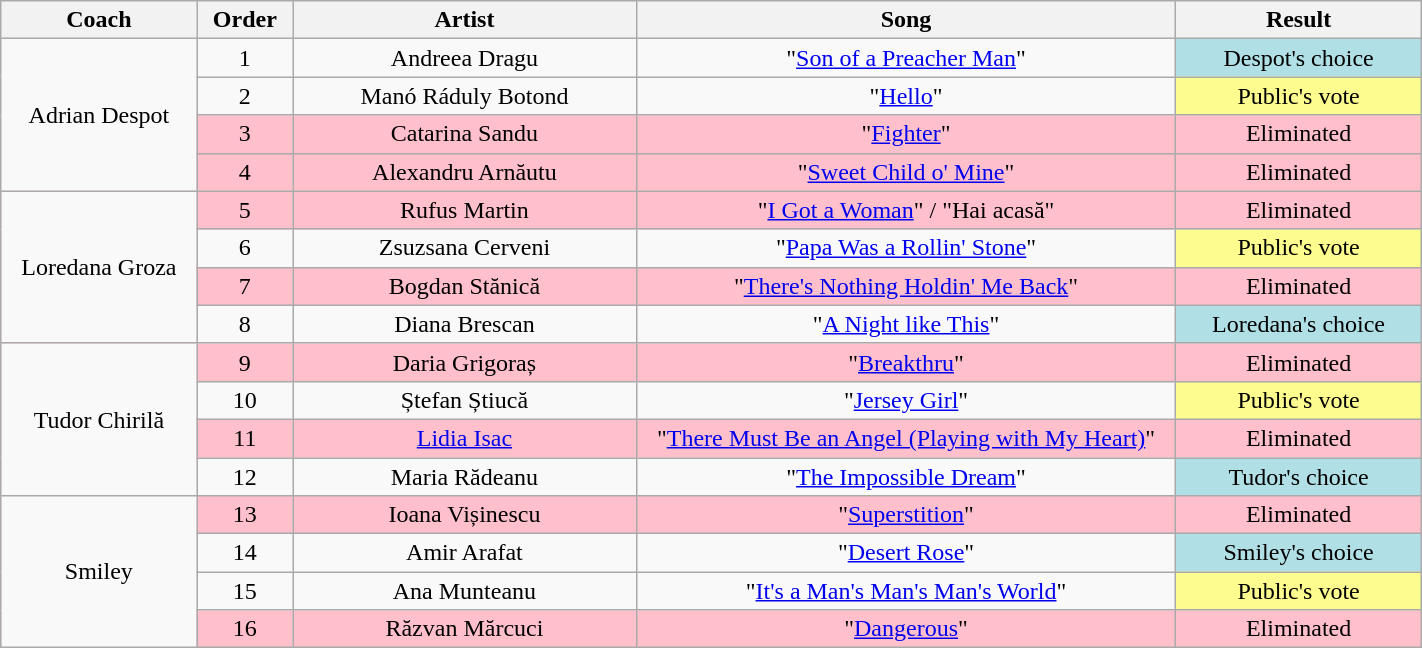<table class="wikitable" style="text-align: center; width:75%;">
<tr>
<th style="width:08%;">Coach</th>
<th style="width:02%;">Order</th>
<th style="width:14%;">Artist</th>
<th style="width:22%;">Song</th>
<th style="width:10%;">Result</th>
</tr>
<tr>
<td rowspan="4">Adrian Despot</td>
<td>1</td>
<td>Andreea Dragu</td>
<td>"<a href='#'>Son of a Preacher Man</a>"</td>
<td bgcolor="#b0e0e6">Despot's choice</td>
</tr>
<tr>
<td>2</td>
<td>Manó Ráduly Botond</td>
<td>"<a href='#'>Hello</a>"</td>
<td bgcolor="#fdfc8f">Public's vote</td>
</tr>
<tr bgcolor="pink">
<td>3</td>
<td>Catarina Sandu</td>
<td>"<a href='#'>Fighter</a>"</td>
<td>Eliminated</td>
</tr>
<tr bgcolor="pink">
<td>4</td>
<td>Alexandru Arnăutu</td>
<td>"<a href='#'>Sweet Child o' Mine</a>"</td>
<td>Eliminated</td>
</tr>
<tr bgcolor="pink">
<td rowspan="4" bgcolor="#f9f9f9">Loredana Groza</td>
<td>5</td>
<td>Rufus Martin</td>
<td>"<a href='#'>I Got a Woman</a>" / "Hai acasă"</td>
<td>Eliminated</td>
</tr>
<tr>
<td>6</td>
<td>Zsuzsana Cerveni</td>
<td>"<a href='#'>Papa Was a Rollin' Stone</a>"</td>
<td bgcolor="#fdfc8f">Public's vote</td>
</tr>
<tr bgcolor="pink">
<td>7</td>
<td>Bogdan Stănică</td>
<td>"<a href='#'>There's Nothing Holdin' Me Back</a>"</td>
<td>Eliminated</td>
</tr>
<tr>
<td>8</td>
<td>Diana Brescan</td>
<td>"<a href='#'>A Night like This</a>"</td>
<td bgcolor="#b0e0e6">Loredana's choice</td>
</tr>
<tr bgcolor="pink">
<td rowspan="4" bgcolor="#f9f9f9">Tudor Chirilă</td>
<td>9</td>
<td>Daria Grigoraș</td>
<td>"<a href='#'>Breakthru</a>"</td>
<td>Eliminated</td>
</tr>
<tr>
<td>10</td>
<td>Ștefan Știucă</td>
<td>"<a href='#'>Jersey Girl</a>"</td>
<td bgcolor="#fdfc8f">Public's vote</td>
</tr>
<tr bgcolor="pink">
<td>11</td>
<td><a href='#'>Lidia Isac</a></td>
<td>"<a href='#'>There Must Be an Angel (Playing with My Heart)</a>"</td>
<td>Eliminated</td>
</tr>
<tr>
<td>12</td>
<td>Maria Rădeanu</td>
<td>"<a href='#'>The Impossible Dream</a>"</td>
<td bgcolor="#b0e0e6">Tudor's choice</td>
</tr>
<tr bgcolor="pink">
<td rowspan="4" bgcolor="#f9f9f9">Smiley</td>
<td>13</td>
<td>Ioana Vișinescu</td>
<td>"<a href='#'>Superstition</a>"</td>
<td>Eliminated</td>
</tr>
<tr>
<td>14</td>
<td>Amir Arafat</td>
<td>"<a href='#'>Desert Rose</a>"</td>
<td bgcolor="#b0e0e6">Smiley's choice</td>
</tr>
<tr>
<td>15</td>
<td>Ana Munteanu</td>
<td>"<a href='#'>It's a Man's Man's Man's World</a>"</td>
<td bgcolor="#fdfc8f">Public's vote</td>
</tr>
<tr bgcolor="pink">
<td>16</td>
<td>Răzvan Mărcuci</td>
<td>"<a href='#'>Dangerous</a>"</td>
<td>Eliminated</td>
</tr>
</table>
